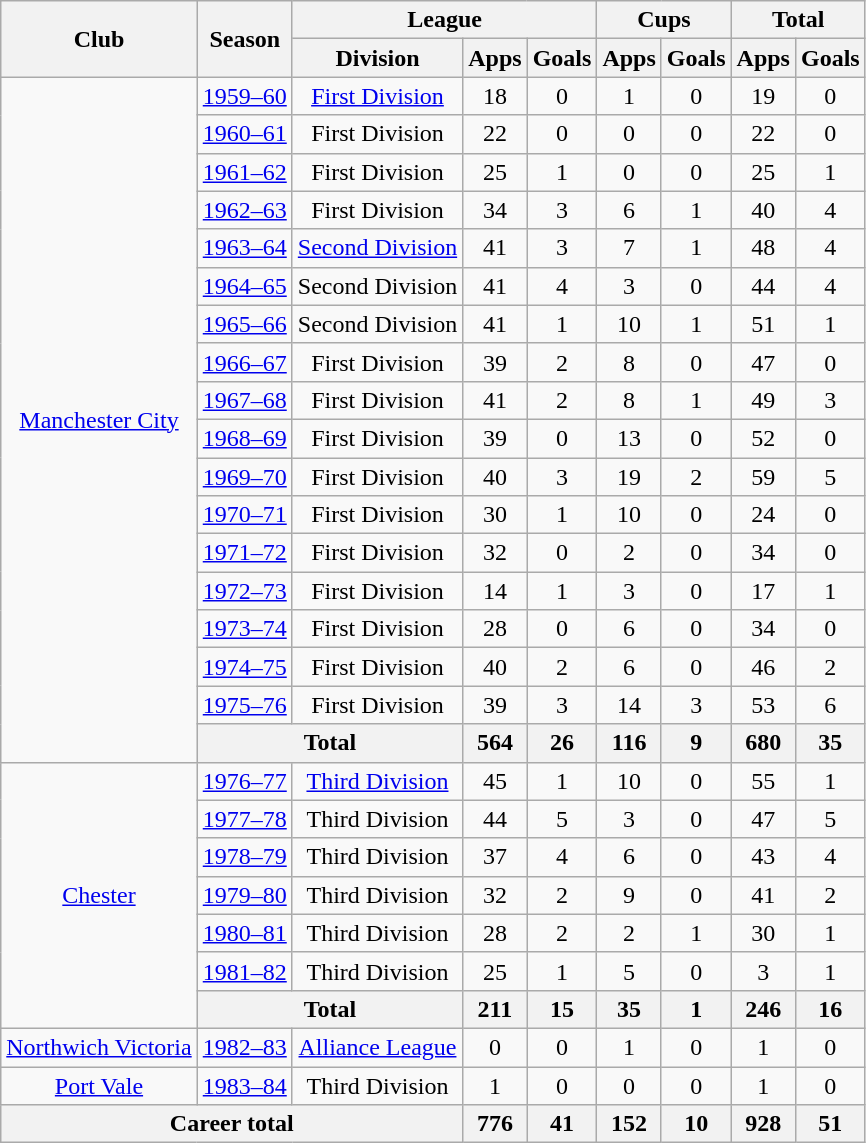<table class="wikitable" style="text-align: center">
<tr>
<th rowspan="2">Club</th>
<th rowspan="2">Season</th>
<th colspan="3">League</th>
<th colspan="2">Cups</th>
<th colspan="2">Total</th>
</tr>
<tr>
<th>Division</th>
<th>Apps</th>
<th>Goals</th>
<th>Apps</th>
<th>Goals</th>
<th>Apps</th>
<th>Goals</th>
</tr>
<tr>
<td rowspan="18" align="center"><a href='#'>Manchester City</a></td>
<td align="center"><a href='#'>1959–60</a></td>
<td><a href='#'>First Division</a></td>
<td>18</td>
<td>0</td>
<td>1</td>
<td>0</td>
<td>19</td>
<td>0</td>
</tr>
<tr>
<td align="center"><a href='#'>1960–61</a></td>
<td>First Division</td>
<td>22</td>
<td>0</td>
<td>0</td>
<td>0</td>
<td>22</td>
<td>0</td>
</tr>
<tr>
<td align="center"><a href='#'>1961–62</a></td>
<td>First Division</td>
<td>25</td>
<td>1</td>
<td>0</td>
<td>0</td>
<td>25</td>
<td>1</td>
</tr>
<tr>
<td align="center"><a href='#'>1962–63</a></td>
<td>First Division</td>
<td>34</td>
<td>3</td>
<td>6</td>
<td>1</td>
<td>40</td>
<td>4</td>
</tr>
<tr>
<td align="center"><a href='#'>1963–64</a></td>
<td><a href='#'>Second Division</a></td>
<td>41</td>
<td>3</td>
<td>7</td>
<td>1</td>
<td>48</td>
<td>4</td>
</tr>
<tr>
<td align="center"><a href='#'>1964–65</a></td>
<td>Second Division</td>
<td>41</td>
<td>4</td>
<td>3</td>
<td>0</td>
<td>44</td>
<td>4</td>
</tr>
<tr>
<td align="center"><a href='#'>1965–66</a></td>
<td>Second Division</td>
<td>41</td>
<td>1</td>
<td>10</td>
<td>1</td>
<td>51</td>
<td>1</td>
</tr>
<tr>
<td align="center"><a href='#'>1966–67</a></td>
<td>First Division</td>
<td>39</td>
<td>2</td>
<td>8</td>
<td>0</td>
<td>47</td>
<td>0</td>
</tr>
<tr>
<td align="center"><a href='#'>1967–68</a></td>
<td>First Division</td>
<td>41</td>
<td>2</td>
<td>8</td>
<td>1</td>
<td>49</td>
<td>3</td>
</tr>
<tr>
<td align="center"><a href='#'>1968–69</a></td>
<td>First Division</td>
<td>39</td>
<td>0</td>
<td>13</td>
<td>0</td>
<td>52</td>
<td>0</td>
</tr>
<tr>
<td align="center"><a href='#'>1969–70</a></td>
<td>First Division</td>
<td>40</td>
<td>3</td>
<td>19</td>
<td>2</td>
<td>59</td>
<td>5</td>
</tr>
<tr>
<td align="center"><a href='#'>1970–71</a></td>
<td>First Division</td>
<td>30</td>
<td>1</td>
<td>10</td>
<td>0</td>
<td>24</td>
<td>0</td>
</tr>
<tr>
<td align="center"><a href='#'>1971–72</a></td>
<td>First Division</td>
<td>32</td>
<td>0</td>
<td>2</td>
<td>0</td>
<td>34</td>
<td>0</td>
</tr>
<tr>
<td align="center"><a href='#'>1972–73</a></td>
<td>First Division</td>
<td>14</td>
<td>1</td>
<td>3</td>
<td>0</td>
<td>17</td>
<td>1</td>
</tr>
<tr>
<td align="center"><a href='#'>1973–74</a></td>
<td>First Division</td>
<td>28</td>
<td>0</td>
<td>6</td>
<td>0</td>
<td>34</td>
<td>0</td>
</tr>
<tr>
<td align="center"><a href='#'>1974–75</a></td>
<td>First Division</td>
<td>40</td>
<td>2</td>
<td>6</td>
<td>0</td>
<td>46</td>
<td>2</td>
</tr>
<tr>
<td align="center"><a href='#'>1975–76</a></td>
<td>First Division</td>
<td>39</td>
<td>3</td>
<td>14</td>
<td>3</td>
<td>53</td>
<td>6</td>
</tr>
<tr>
<th colspan="2">Total</th>
<th>564</th>
<th>26</th>
<th>116</th>
<th>9</th>
<th>680</th>
<th>35</th>
</tr>
<tr>
<td rowspan="7" align="center"><a href='#'>Chester</a></td>
<td align="center"><a href='#'>1976–77</a></td>
<td><a href='#'>Third Division</a></td>
<td>45</td>
<td>1</td>
<td>10</td>
<td>0</td>
<td>55</td>
<td>1</td>
</tr>
<tr>
<td align="center"><a href='#'>1977–78</a></td>
<td>Third Division</td>
<td>44</td>
<td>5</td>
<td>3</td>
<td>0</td>
<td>47</td>
<td>5</td>
</tr>
<tr>
<td align="center"><a href='#'>1978–79</a></td>
<td>Third Division</td>
<td>37</td>
<td>4</td>
<td>6</td>
<td>0</td>
<td>43</td>
<td>4</td>
</tr>
<tr>
<td align="center"><a href='#'>1979–80</a></td>
<td>Third Division</td>
<td>32</td>
<td>2</td>
<td>9</td>
<td>0</td>
<td>41</td>
<td>2</td>
</tr>
<tr>
<td align="center"><a href='#'>1980–81</a></td>
<td>Third Division</td>
<td>28</td>
<td>2</td>
<td>2</td>
<td>1</td>
<td>30</td>
<td>1</td>
</tr>
<tr>
<td align="center"><a href='#'>1981–82</a></td>
<td>Third Division</td>
<td>25</td>
<td>1</td>
<td>5</td>
<td>0</td>
<td>3</td>
<td>1</td>
</tr>
<tr>
<th colspan="2">Total</th>
<th>211</th>
<th>15</th>
<th>35</th>
<th>1</th>
<th>246</th>
<th>16</th>
</tr>
<tr>
<td rowspan="1" align="center"><a href='#'>Northwich Victoria</a></td>
<td align="center"><a href='#'>1982–83</a></td>
<td><a href='#'>Alliance League</a></td>
<td>0</td>
<td>0</td>
<td>1</td>
<td>0</td>
<td>1</td>
<td>0</td>
</tr>
<tr>
<td rowspan="1" align="center"><a href='#'>Port Vale</a></td>
<td align="center"><a href='#'>1983–84</a></td>
<td>Third Division</td>
<td>1</td>
<td>0</td>
<td>0</td>
<td>0</td>
<td>1</td>
<td>0</td>
</tr>
<tr>
<th colspan="3">Career total</th>
<th>776</th>
<th>41</th>
<th>152</th>
<th>10</th>
<th>928</th>
<th>51</th>
</tr>
</table>
